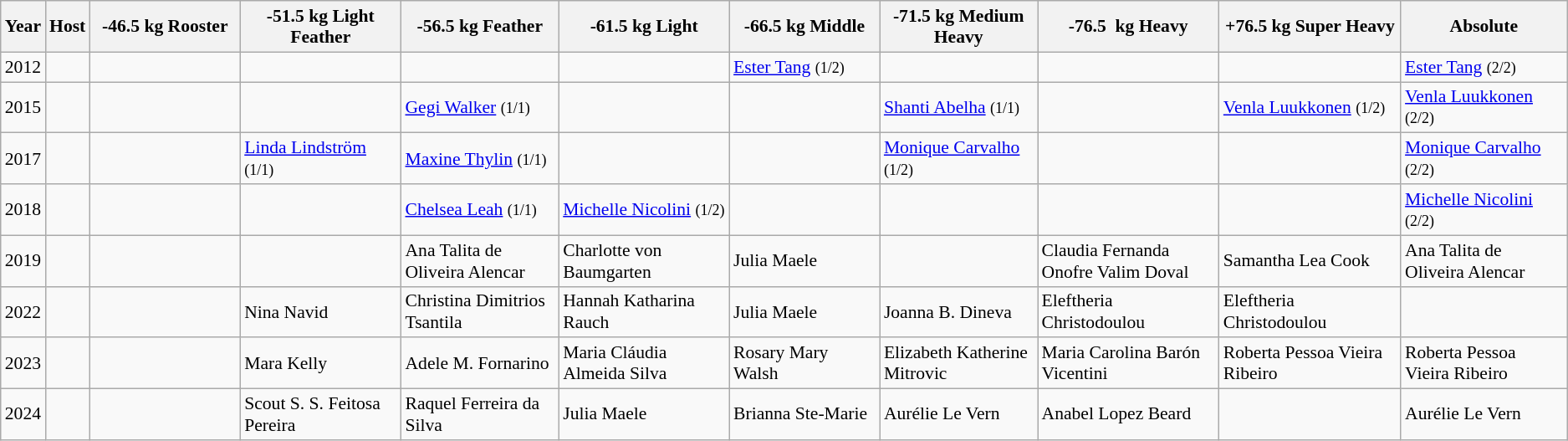<table class="wikitable sortable" style="font-size: 90%">
<tr>
<th>Year</th>
<th>Host</th>
<th width=300>-46.5 kg Rooster</th>
<th width=300>-51.5 kg Light Feather</th>
<th width=300>-56.5 kg Feather</th>
<th width=300>-61.5 kg Light</th>
<th width=300>-66.5 kg Middle</th>
<th width=300>-71.5 kg Medium Heavy</th>
<th width=300>-76.5  kg Heavy</th>
<th width=300>+76.5 kg Super Heavy</th>
<th width=300>Absolute</th>
</tr>
<tr>
<td>2012</td>
<td></td>
<td></td>
<td></td>
<td></td>
<td></td>
<td> <a href='#'>Ester Tang</a> <small>(1/2)</small></td>
<td></td>
<td></td>
<td></td>
<td> <a href='#'>Ester Tang</a> <small>(2/2)</small></td>
</tr>
<tr>
<td>2015</td>
<td></td>
<td></td>
<td></td>
<td> <a href='#'>Gegi Walker</a> <small>(1/1)</small></td>
<td></td>
<td></td>
<td> <a href='#'>Shanti Abelha</a> <small>(1/1)</small></td>
<td></td>
<td> <a href='#'>Venla Luukkonen</a> <small>(1/2)</small></td>
<td> <a href='#'>Venla Luukkonen</a> <small>(2/2)</small></td>
</tr>
<tr>
<td>2017</td>
<td></td>
<td></td>
<td> <a href='#'>Linda Lindström</a> <small>(1/1)</small></td>
<td> <a href='#'>Maxine Thylin</a> <small>(1/1)</small></td>
<td></td>
<td></td>
<td> <a href='#'>Monique Carvalho</a> <small>(1/2)</small></td>
<td></td>
<td></td>
<td> <a href='#'>Monique Carvalho</a> <small>(2/2)</small></td>
</tr>
<tr>
<td>2018</td>
<td></td>
<td></td>
<td></td>
<td> <a href='#'>Chelsea Leah</a> <small>(1/1)</small></td>
<td> <a href='#'>Michelle Nicolini</a> <small>(1/2)</small></td>
<td></td>
<td></td>
<td></td>
<td></td>
<td> <a href='#'>Michelle Nicolini</a> <small>(2/2)</small></td>
</tr>
<tr>
<td>2019  </td>
<td></td>
<td></td>
<td></td>
<td> Ana Talita de Oliveira Alencar</td>
<td> Charlotte von Baumgarten</td>
<td> Julia Maele</td>
<td></td>
<td> Claudia Fernanda Onofre Valim Doval</td>
<td> Samantha Lea Cook</td>
<td> Ana Talita de Oliveira Alencar</td>
</tr>
<tr>
<td>2022  </td>
<td></td>
<td></td>
<td> Nina Navid</td>
<td> Christina Dimitrios Tsantila</td>
<td> Hannah Katharina Rauch</td>
<td> Julia Maele</td>
<td> Joanna B. Dineva</td>
<td> Eleftheria Christodoulou</td>
<td> Eleftheria Christodoulou</td>
</tr>
<tr>
<td>2023  </td>
<td></td>
<td></td>
<td> Mara Kelly</td>
<td> Adele M. Fornarino</td>
<td> Maria Cláudia Almeida Silva</td>
<td> Rosary Mary Walsh</td>
<td> Elizabeth Katherine Mitrovic</td>
<td> Maria Carolina Barón Vicentini</td>
<td> Roberta Pessoa Vieira Ribeiro</td>
<td> Roberta Pessoa Vieira Ribeiro</td>
</tr>
<tr>
<td>2024  </td>
<td></td>
<td></td>
<td> Scout S. S. Feitosa Pereira</td>
<td> Raquel Ferreira da Silva</td>
<td> Julia Maele</td>
<td> Brianna Ste-Marie</td>
<td> Aurélie Le Vern</td>
<td> Anabel Lopez Beard</td>
<td></td>
<td> Aurélie Le Vern</td>
</tr>
</table>
